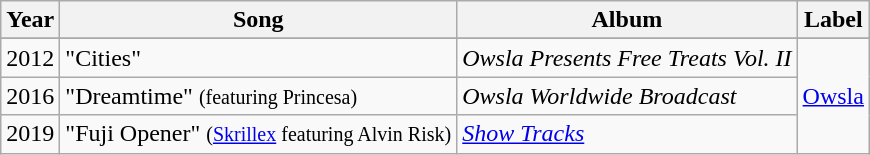<table class="wikitable plainrowheaders">
<tr>
<th>Year</th>
<th>Song</th>
<th>Album</th>
<th>Label</th>
</tr>
<tr>
</tr>
<tr>
<td>2012</td>
<td>"Cities"</td>
<td><em>Owsla Presents Free Treats Vol. II</em></td>
<td rowspan="3"><a href='#'>Owsla</a></td>
</tr>
<tr>
<td>2016</td>
<td>"Dreamtime" <small>(featuring Princesa)</small></td>
<td><em>Owsla Worldwide Broadcast</em></td>
</tr>
<tr>
<td>2019</td>
<td>"Fuji Opener" <small>(<a href='#'>Skrillex</a> featuring Alvin Risk)</small></td>
<td><em><a href='#'>Show Tracks</a></em></td>
</tr>
</table>
